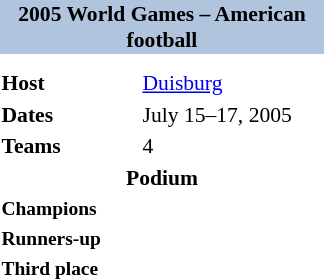<table class="toccolours" style="float: right; margin: 0 0 1em 1em; font-size: 90%;" width=220px>
<tr>
<td colspan="2"  style="background:#b0c4de; text-align:center; height:30px;"><strong>2005 World Games – American football</strong></td>
</tr>
<tr>
<td colspan="2" style="text-align: center;"></td>
</tr>
<tr>
<td colspan=2></td>
</tr>
<tr>
<td width=90><strong>Host</strong></td>
<td> <a href='#'>Duisburg</a></td>
</tr>
<tr>
<td><strong>Dates</strong></td>
<td>July 15–17, 2005</td>
</tr>
<tr>
<td><strong>Teams</strong></td>
<td>4</td>
</tr>
<tr>
<th colspan=2>Podium</th>
</tr>
<tr>
<td style="font-size:90%;"> <strong>Champions</strong></td>
<td></td>
</tr>
<tr>
<td style="font-size:90%;"> <strong>Runners-up</strong></td>
<td></td>
</tr>
<tr>
<td style="font-size:90%;"> <strong>Third place</strong></td>
<td></td>
</tr>
</table>
